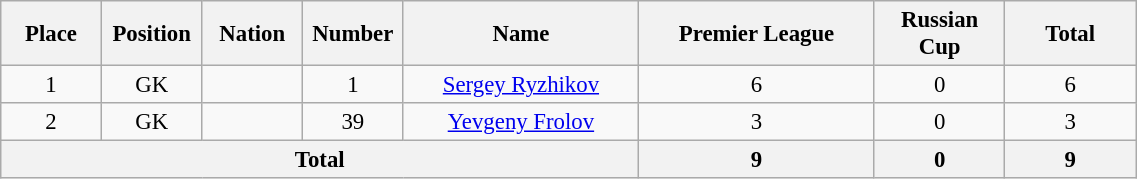<table class="wikitable" style="font-size: 95%; text-align: center;">
<tr>
<th width=60>Place</th>
<th width=60>Position</th>
<th width=60>Nation</th>
<th width=60>Number</th>
<th width=150>Name</th>
<th width=150>Premier League</th>
<th width=80>Russian Cup</th>
<th width=80>Total</th>
</tr>
<tr>
<td>1</td>
<td>GK</td>
<td></td>
<td>1</td>
<td><a href='#'>Sergey Ryzhikov</a></td>
<td>6</td>
<td>0</td>
<td>6</td>
</tr>
<tr>
<td>2</td>
<td>GK</td>
<td></td>
<td>39</td>
<td><a href='#'>Yevgeny Frolov</a></td>
<td>3</td>
<td>0</td>
<td>3</td>
</tr>
<tr>
<th colspan=5>Total</th>
<th>9</th>
<th>0</th>
<th>9</th>
</tr>
</table>
